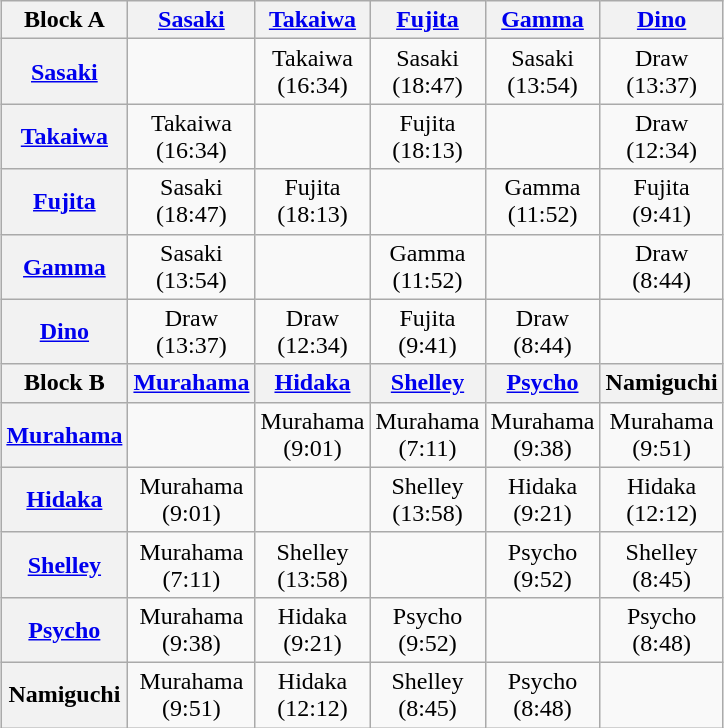<table class="wikitable" style="margin: 1em auto 1em auto;text-align:center">
<tr>
<th>Block A</th>
<th><a href='#'>Sasaki</a></th>
<th><a href='#'>Takaiwa</a></th>
<th><a href='#'>Fujita</a></th>
<th><a href='#'>Gamma</a></th>
<th><a href='#'>Dino</a></th>
</tr>
<tr>
<th><a href='#'>Sasaki</a></th>
<td></td>
<td>Takaiwa<br>(16:34)</td>
<td>Sasaki<br>(18:47)</td>
<td>Sasaki<br>(13:54)</td>
<td>Draw<br>(13:37)</td>
</tr>
<tr>
<th><a href='#'>Takaiwa</a></th>
<td>Takaiwa<br>(16:34)</td>
<td></td>
<td>Fujita<br>(18:13)</td>
<td></td>
<td>Draw<br>(12:34)</td>
</tr>
<tr>
<th><a href='#'>Fujita</a></th>
<td>Sasaki<br>(18:47)</td>
<td>Fujita<br>(18:13)</td>
<td></td>
<td>Gamma<br>(11:52)</td>
<td>Fujita<br>(9:41)</td>
</tr>
<tr>
<th><a href='#'>Gamma</a></th>
<td>Sasaki<br>(13:54)</td>
<td></td>
<td>Gamma<br>(11:52)</td>
<td></td>
<td>Draw<br>(8:44)</td>
</tr>
<tr>
<th><a href='#'>Dino</a></th>
<td>Draw<br>(13:37)</td>
<td>Draw<br>(12:34)</td>
<td>Fujita<br>(9:41)</td>
<td>Draw<br>(8:44)</td>
<td></td>
</tr>
<tr>
<th>Block B</th>
<th><a href='#'>Murahama</a></th>
<th><a href='#'>Hidaka</a></th>
<th><a href='#'>Shelley</a></th>
<th><a href='#'>Psycho</a></th>
<th>Namiguchi</th>
</tr>
<tr>
<th><a href='#'>Murahama</a></th>
<td></td>
<td>Murahama<br>(9:01)</td>
<td>Murahama<br>(7:11)</td>
<td>Murahama<br>(9:38)</td>
<td>Murahama<br>(9:51)</td>
</tr>
<tr>
<th><a href='#'>Hidaka</a></th>
<td>Murahama<br>(9:01)</td>
<td></td>
<td>Shelley<br>(13:58)</td>
<td>Hidaka<br>(9:21)</td>
<td>Hidaka<br>(12:12)</td>
</tr>
<tr>
<th><a href='#'>Shelley</a></th>
<td>Murahama<br>(7:11)</td>
<td>Shelley<br>(13:58)</td>
<td></td>
<td>Psycho<br>(9:52)</td>
<td>Shelley<br>(8:45)</td>
</tr>
<tr>
<th><a href='#'>Psycho</a></th>
<td>Murahama<br>(9:38)</td>
<td>Hidaka<br>(9:21)</td>
<td>Psycho<br>(9:52)</td>
<td></td>
<td>Psycho<br>(8:48)</td>
</tr>
<tr>
<th>Namiguchi</th>
<td>Murahama<br>(9:51)</td>
<td>Hidaka<br>(12:12)</td>
<td>Shelley<br>(8:45)</td>
<td>Psycho<br>(8:48)</td>
<td></td>
</tr>
</table>
